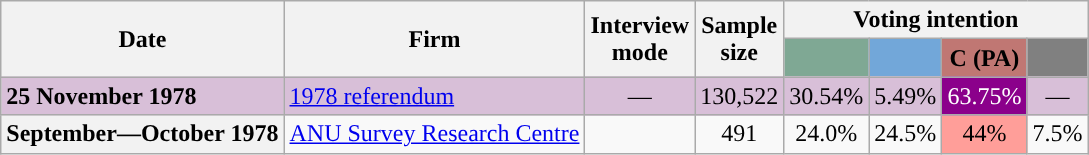<table class="nowrap wikitable sortable tpl-blanktable" style=text-align:center;font-size:100%>
<tr>
<th rowspan=2>Date</th>
<th rowspan=2>Firm</th>
<th rowspan=2 class=unsortable>Interview<br>mode</th>
<th rowspan=2 class=unsortable>Sample<br>size</th>
<th colspan="4">Voting intention</th>
</tr>
<tr>
<th class=unsortable style=background:#7FA894></th>
<th class=unsortable style=background:#72A7D9></th>
<th class=unsortable style=background:#C07773><span>C (PA)</span></th>
<th class=unsortable style=background:grey><span></span></th>
</tr>
<tr style=background:Thistle>
<td style=text-align:left><strong>25 November 1978</strong></td>
<td style=text-align:left><a href='#'>1978 referendum</a></td>
<td style="background:Thistle;">—</td>
<td style="background:Thistle;">130,522</td>
<td style="background:Thistle;">30.54%</td>
<td style="background:Thistle;">5.49%</td>
<td style="background:DarkMagenta; color:white;">63.75%</td>
<td style="background:Thistle;">—</td>
</tr>
<tr>
<th style=text-align:left>September—October 1978</th>
<td style=text-align:left><a href='#'>ANU Survey Research Centre</a></td>
<td></td>
<td>491</td>
<td>24.0%</td>
<td>24.5%</td>
<td style="background:#FF9E99">44%</td>
<td>7.5%</td>
</tr>
</table>
